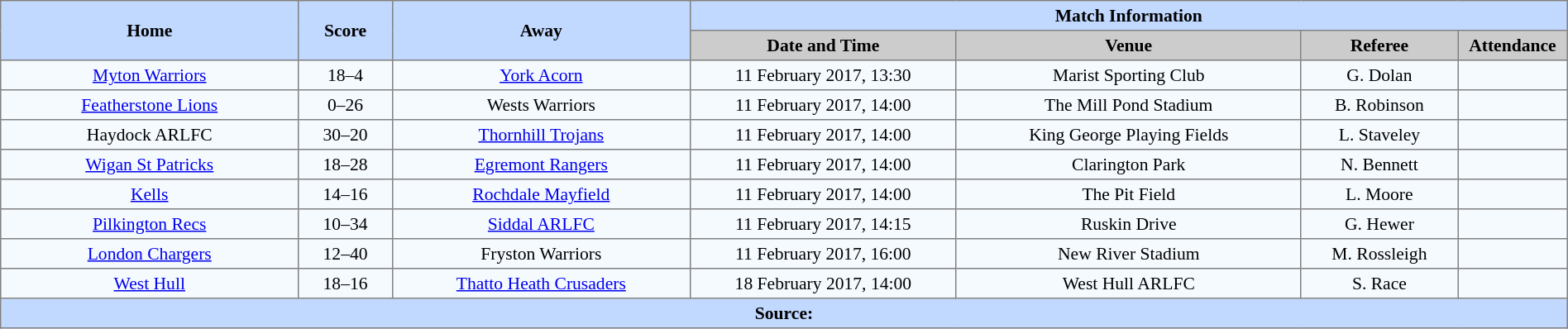<table border=1 style="border-collapse:collapse; font-size:90%; text-align:center;" cellpadding=3 cellspacing=0 width=100%>
<tr bgcolor=#C1D8FF>
<th rowspan=2 width=19%>Home</th>
<th rowspan=2 width=6%>Score</th>
<th rowspan=2 width=19%>Away</th>
<th colspan=6>Match Information</th>
</tr>
<tr bgcolor=#CCCCCC>
<th width=17%>Date and Time</th>
<th width=22%>Venue</th>
<th width=10%>Referee</th>
<th width=7%>Attendance</th>
</tr>
<tr bgcolor=#F5FAFF>
<td><a href='#'>Myton Warriors</a></td>
<td>18–4</td>
<td><a href='#'>York Acorn</a></td>
<td>11 February 2017, 13:30</td>
<td>Marist Sporting Club</td>
<td>G. Dolan</td>
<td></td>
</tr>
<tr bgcolor=#F5FAFF>
<td><a href='#'>Featherstone Lions</a></td>
<td>0–26</td>
<td>Wests Warriors</td>
<td>11 February 2017, 14:00</td>
<td>The Mill Pond Stadium</td>
<td>B. Robinson</td>
<td></td>
</tr>
<tr bgcolor=#F5FAFF>
<td>Haydock ARLFC</td>
<td>30–20</td>
<td><a href='#'>Thornhill Trojans</a></td>
<td>11 February 2017, 14:00</td>
<td>King George Playing Fields</td>
<td>L. Staveley</td>
<td></td>
</tr>
<tr bgcolor=#F5FAFF>
<td><a href='#'>Wigan St Patricks</a></td>
<td>18–28</td>
<td><a href='#'>Egremont Rangers</a></td>
<td>11 February 2017, 14:00</td>
<td>Clarington Park</td>
<td>N. Bennett</td>
<td></td>
</tr>
<tr bgcolor=#F5FAFF>
<td><a href='#'>Kells</a></td>
<td>14–16</td>
<td><a href='#'>Rochdale Mayfield</a></td>
<td>11 February 2017, 14:00</td>
<td>The Pit Field</td>
<td>L. Moore</td>
<td></td>
</tr>
<tr bgcolor=#F5FAFF>
<td><a href='#'>Pilkington Recs</a></td>
<td>10–34</td>
<td><a href='#'>Siddal ARLFC</a></td>
<td>11 February 2017, 14:15</td>
<td>Ruskin Drive</td>
<td>G. Hewer</td>
<td></td>
</tr>
<tr bgcolor=#F5FAFF>
<td><a href='#'>London Chargers</a></td>
<td>12–40</td>
<td>Fryston Warriors</td>
<td>11 February 2017, 16:00</td>
<td>New River Stadium</td>
<td>M. Rossleigh</td>
<td></td>
</tr>
<tr bgcolor=#F5FAFF>
<td><a href='#'>West Hull</a></td>
<td>18–16</td>
<td><a href='#'>Thatto Heath Crusaders</a></td>
<td>18 February 2017, 14:00</td>
<td>West Hull ARLFC</td>
<td>S. Race</td>
<td></td>
</tr>
<tr style="background:#c1d8ff;">
<th colspan=12>Source:</th>
</tr>
</table>
